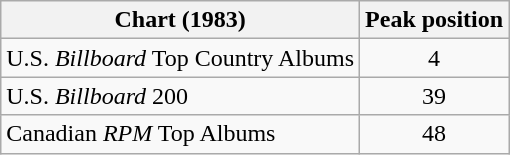<table class="wikitable">
<tr>
<th>Chart (1983)</th>
<th>Peak position</th>
</tr>
<tr>
<td>U.S. <em>Billboard</em> Top Country Albums</td>
<td align="center">4</td>
</tr>
<tr>
<td>U.S. <em>Billboard</em> 200</td>
<td align="center">39</td>
</tr>
<tr>
<td>Canadian <em>RPM</em> Top Albums</td>
<td align="center">48</td>
</tr>
</table>
